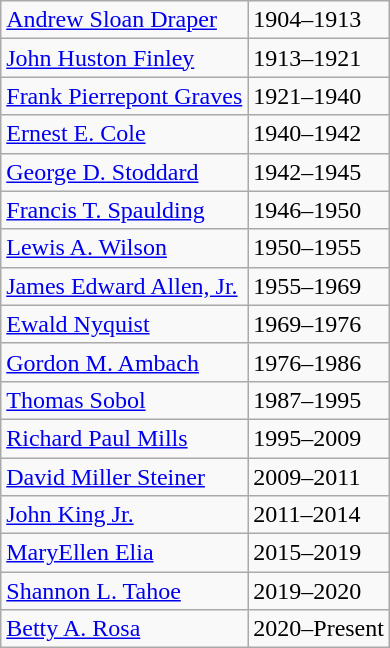<table class="wikitable">
<tr>
<td><a href='#'>Andrew Sloan Draper</a></td>
<td>1904–1913 </td>
</tr>
<tr>
<td><a href='#'>John Huston Finley</a></td>
<td>1913–1921</td>
</tr>
<tr>
<td><a href='#'>Frank Pierrepont Graves</a></td>
<td>1921–1940</td>
</tr>
<tr>
<td><a href='#'>Ernest E. Cole</a></td>
<td>1940–1942</td>
</tr>
<tr>
<td><a href='#'>George D. Stoddard</a></td>
<td>1942–1945</td>
</tr>
<tr>
<td><a href='#'>Francis T. Spaulding</a></td>
<td>1946–1950</td>
</tr>
<tr>
<td><a href='#'>Lewis A. Wilson</a></td>
<td>1950–1955</td>
</tr>
<tr>
<td><a href='#'>James Edward Allen, Jr.</a></td>
<td>1955–1969 </td>
</tr>
<tr>
<td><a href='#'>Ewald Nyquist</a></td>
<td>1969–1976</td>
</tr>
<tr>
<td><a href='#'>Gordon M. Ambach</a></td>
<td>1976–1986</td>
</tr>
<tr>
<td><a href='#'>Thomas Sobol</a></td>
<td>1987–1995</td>
</tr>
<tr>
<td><a href='#'>Richard Paul Mills</a></td>
<td>1995–2009</td>
</tr>
<tr>
<td><a href='#'>David Miller Steiner</a></td>
<td>2009–2011</td>
</tr>
<tr>
<td><a href='#'>John King Jr.</a></td>
<td>2011–2014</td>
</tr>
<tr>
<td><a href='#'>MaryEllen Elia</a></td>
<td>2015–2019</td>
</tr>
<tr>
<td><a href='#'>Shannon L. Tahoe</a></td>
<td>2019–2020</td>
</tr>
<tr>
<td><a href='#'>Betty A. Rosa</a></td>
<td>2020–Present</td>
</tr>
</table>
